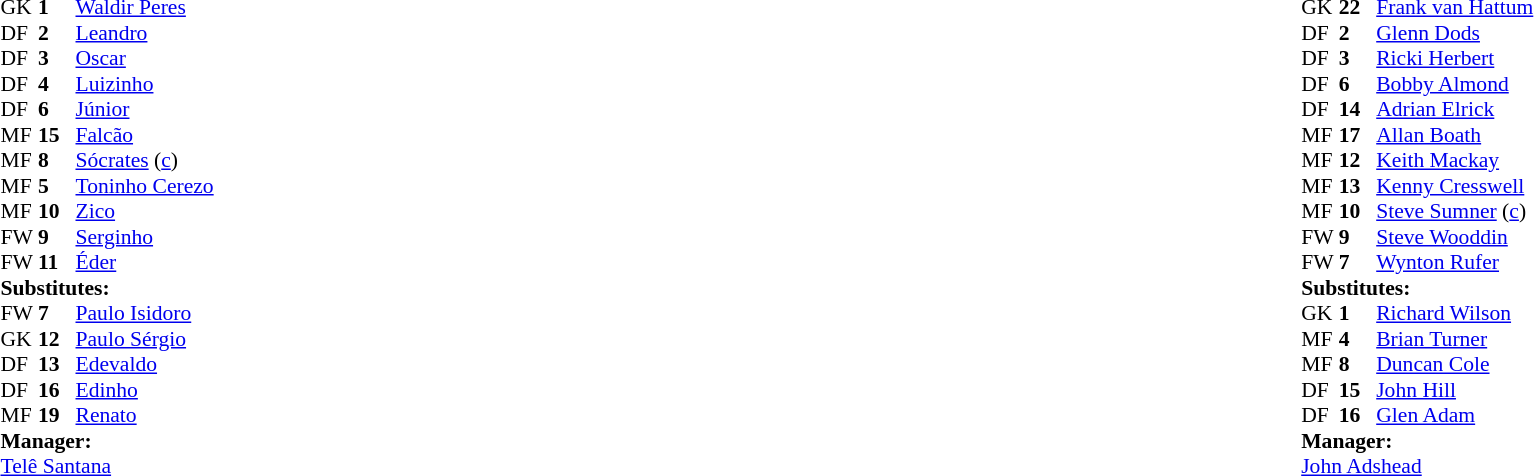<table width="100%">
<tr>
<td valign="top" width="50%"><br><table style="font-size: 90%" cellspacing="0" cellpadding="0">
<tr>
<th width="25"></th>
<th width="25"></th>
</tr>
<tr>
<td>GK</td>
<td><strong>1</strong></td>
<td><a href='#'>Waldir Peres</a></td>
</tr>
<tr>
<td>DF</td>
<td><strong>2</strong></td>
<td><a href='#'>Leandro</a></td>
</tr>
<tr>
<td>DF</td>
<td><strong>3</strong></td>
<td><a href='#'>Oscar</a></td>
<td></td>
<td></td>
</tr>
<tr>
<td>DF</td>
<td><strong>4</strong></td>
<td><a href='#'>Luizinho</a></td>
</tr>
<tr>
<td>DF</td>
<td><strong>6</strong></td>
<td><a href='#'>Júnior</a></td>
</tr>
<tr>
<td>MF</td>
<td><strong>15</strong></td>
<td><a href='#'>Falcão</a></td>
</tr>
<tr>
<td>MF</td>
<td><strong>8</strong></td>
<td><a href='#'>Sócrates</a> (<a href='#'>c</a>)</td>
</tr>
<tr>
<td>MF</td>
<td><strong>5</strong></td>
<td><a href='#'>Toninho Cerezo</a></td>
</tr>
<tr>
<td>MF</td>
<td><strong>10</strong></td>
<td><a href='#'>Zico</a></td>
</tr>
<tr>
<td>FW</td>
<td><strong>9</strong></td>
<td><a href='#'>Serginho</a></td>
<td></td>
<td></td>
</tr>
<tr>
<td>FW</td>
<td><strong>11</strong></td>
<td><a href='#'>Éder</a></td>
</tr>
<tr>
<td colspan=3><strong>Substitutes:</strong></td>
</tr>
<tr>
<td>FW</td>
<td><strong>7</strong></td>
<td><a href='#'>Paulo Isidoro</a></td>
<td></td>
<td></td>
</tr>
<tr>
<td>GK</td>
<td><strong>12</strong></td>
<td><a href='#'>Paulo Sérgio</a></td>
</tr>
<tr>
<td>DF</td>
<td><strong>13</strong></td>
<td><a href='#'>Edevaldo</a></td>
</tr>
<tr>
<td>DF</td>
<td><strong>16</strong></td>
<td><a href='#'>Edinho</a></td>
<td></td>
<td></td>
</tr>
<tr>
<td>MF</td>
<td><strong>19</strong></td>
<td><a href='#'>Renato</a></td>
</tr>
<tr>
<td colspan=3><strong>Manager:</strong></td>
</tr>
<tr>
<td colspan=4><a href='#'>Telê Santana</a></td>
</tr>
</table>
</td>
<td valign="top" width="50%"><br><table style="font-size: 90%" cellspacing="0" cellpadding="0" align="center">
<tr>
<th width=25></th>
<th width=25></th>
</tr>
<tr>
<td>GK</td>
<td><strong>22</strong></td>
<td><a href='#'>Frank van Hattum</a></td>
</tr>
<tr>
<td>DF</td>
<td><strong>2</strong></td>
<td><a href='#'>Glenn Dods</a></td>
</tr>
<tr>
<td>DF</td>
<td><strong>3</strong></td>
<td><a href='#'>Ricki Herbert</a></td>
</tr>
<tr>
<td>DF</td>
<td><strong>6</strong></td>
<td><a href='#'>Bobby Almond</a></td>
</tr>
<tr>
<td>DF</td>
<td><strong>14</strong></td>
<td><a href='#'>Adrian Elrick</a></td>
</tr>
<tr>
<td>MF</td>
<td><strong>17</strong></td>
<td><a href='#'>Allan Boath</a></td>
</tr>
<tr>
<td>MF</td>
<td><strong>12</strong></td>
<td><a href='#'>Keith Mackay</a></td>
</tr>
<tr>
<td>MF</td>
<td><strong>13</strong></td>
<td><a href='#'>Kenny Cresswell</a></td>
<td></td>
<td></td>
</tr>
<tr>
<td>MF</td>
<td><strong>10</strong></td>
<td><a href='#'>Steve Sumner</a> (<a href='#'>c</a>)</td>
</tr>
<tr>
<td>FW</td>
<td><strong>9</strong></td>
<td><a href='#'>Steve Wooddin</a></td>
</tr>
<tr>
<td>FW</td>
<td><strong>7</strong></td>
<td><a href='#'>Wynton Rufer</a></td>
<td></td>
<td></td>
</tr>
<tr>
<td colspan=3><strong>Substitutes:</strong></td>
</tr>
<tr>
<td>GK</td>
<td><strong>1</strong></td>
<td><a href='#'>Richard Wilson</a></td>
</tr>
<tr>
<td>MF</td>
<td><strong>4</strong></td>
<td><a href='#'>Brian Turner</a></td>
<td></td>
<td></td>
</tr>
<tr>
<td>MF</td>
<td><strong>8</strong></td>
<td><a href='#'>Duncan Cole</a></td>
<td></td>
<td></td>
</tr>
<tr>
<td>DF</td>
<td><strong>15</strong></td>
<td><a href='#'>John Hill</a></td>
</tr>
<tr>
<td>DF</td>
<td><strong>16</strong></td>
<td><a href='#'>Glen Adam</a></td>
</tr>
<tr>
<td colspan=3><strong>Manager:</strong></td>
</tr>
<tr>
<td colspan=4> <a href='#'>John Adshead</a></td>
</tr>
</table>
</td>
</tr>
</table>
